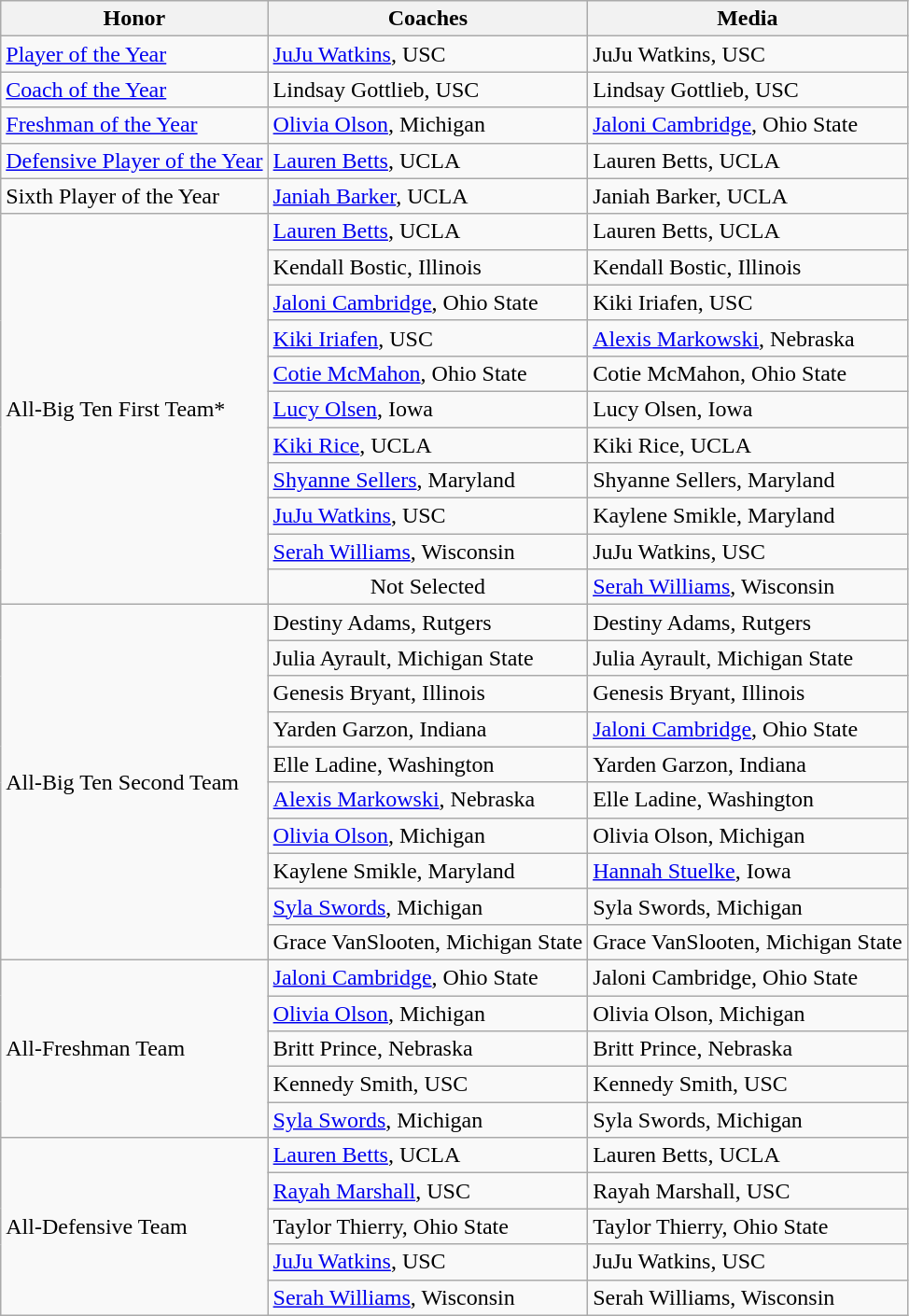<table class="wikitable" border="1">
<tr>
<th>Honor</th>
<th>Coaches</th>
<th>Media</th>
</tr>
<tr>
<td><a href='#'>Player of the Year</a></td>
<td><a href='#'>JuJu Watkins</a>, USC</td>
<td>JuJu Watkins, USC</td>
</tr>
<tr>
<td><a href='#'>Coach of the Year</a></td>
<td>Lindsay Gottlieb, USC</td>
<td>Lindsay Gottlieb, USC</td>
</tr>
<tr>
<td><a href='#'>Freshman of the Year</a></td>
<td><a href='#'>Olivia Olson</a>, Michigan</td>
<td><a href='#'>Jaloni Cambridge</a>, Ohio State</td>
</tr>
<tr>
<td><a href='#'>Defensive Player of the Year</a></td>
<td><a href='#'>Lauren Betts</a>, UCLA</td>
<td>Lauren Betts, UCLA</td>
</tr>
<tr>
<td>Sixth Player of the Year</td>
<td><a href='#'>Janiah Barker</a>, UCLA</td>
<td>Janiah Barker, UCLA</td>
</tr>
<tr>
<td rowspan=11 valign=middle>All-Big Ten First Team*</td>
<td><a href='#'>Lauren Betts</a>, UCLA</td>
<td>Lauren Betts, UCLA</td>
</tr>
<tr>
<td>Kendall Bostic, Illinois</td>
<td>Kendall Bostic, Illinois</td>
</tr>
<tr>
<td><a href='#'>Jaloni Cambridge</a>, Ohio State</td>
<td>Kiki Iriafen, USC</td>
</tr>
<tr>
<td><a href='#'>Kiki Iriafen</a>, USC</td>
<td><a href='#'>Alexis Markowski</a>, Nebraska</td>
</tr>
<tr>
<td><a href='#'>Cotie McMahon</a>, Ohio State</td>
<td>Cotie McMahon, Ohio State</td>
</tr>
<tr>
<td><a href='#'>Lucy Olsen</a>, Iowa</td>
<td>Lucy Olsen, Iowa</td>
</tr>
<tr>
<td><a href='#'>Kiki Rice</a>, UCLA</td>
<td>Kiki Rice, UCLA</td>
</tr>
<tr>
<td><a href='#'>Shyanne Sellers</a>, Maryland</td>
<td>Shyanne Sellers, Maryland</td>
</tr>
<tr>
<td><a href='#'>JuJu Watkins</a>, USC</td>
<td>Kaylene Smikle, Maryland</td>
</tr>
<tr>
<td><a href='#'>Serah Williams</a>, Wisconsin</td>
<td>JuJu Watkins, USC</td>
</tr>
<tr>
<td rowspan=1 colspan=1 align=center>Not Selected</td>
<td><a href='#'>Serah Williams</a>, Wisconsin</td>
</tr>
<tr>
<td rowspan=10 valign=middle>All-Big Ten Second Team</td>
<td>Destiny Adams, Rutgers</td>
<td>Destiny Adams, Rutgers</td>
</tr>
<tr>
<td>Julia Ayrault, Michigan State</td>
<td>Julia Ayrault, Michigan State</td>
</tr>
<tr>
<td>Genesis Bryant, Illinois</td>
<td>Genesis Bryant, Illinois</td>
</tr>
<tr>
<td>Yarden Garzon, Indiana</td>
<td><a href='#'>Jaloni Cambridge</a>, Ohio State</td>
</tr>
<tr>
<td>Elle Ladine, Washington</td>
<td>Yarden Garzon, Indiana</td>
</tr>
<tr>
<td><a href='#'>Alexis Markowski</a>, Nebraska</td>
<td>Elle Ladine, Washington</td>
</tr>
<tr>
<td><a href='#'>Olivia Olson</a>, Michigan</td>
<td>Olivia Olson, Michigan</td>
</tr>
<tr>
<td>Kaylene Smikle, Maryland</td>
<td><a href='#'>Hannah Stuelke</a>, Iowa</td>
</tr>
<tr>
<td><a href='#'>Syla Swords</a>, Michigan</td>
<td>Syla Swords, Michigan</td>
</tr>
<tr>
<td>Grace VanSlooten, Michigan State</td>
<td>Grace VanSlooten, Michigan State</td>
</tr>
<tr>
<td rowspan=5 valign=middle>All-Freshman Team</td>
<td><a href='#'>Jaloni Cambridge</a>, Ohio State</td>
<td>Jaloni Cambridge, Ohio State</td>
</tr>
<tr>
<td><a href='#'>Olivia Olson</a>, Michigan</td>
<td>Olivia Olson, Michigan</td>
</tr>
<tr>
<td>Britt Prince, Nebraska</td>
<td>Britt Prince, Nebraska</td>
</tr>
<tr>
<td>Kennedy Smith, USC</td>
<td>Kennedy Smith, USC</td>
</tr>
<tr>
<td><a href='#'>Syla Swords</a>, Michigan</td>
<td>Syla Swords, Michigan</td>
</tr>
<tr>
<td rowspan=5 valign=middle>All-Defensive Team</td>
<td><a href='#'>Lauren Betts</a>, UCLA</td>
<td>Lauren Betts, UCLA</td>
</tr>
<tr>
<td><a href='#'>Rayah Marshall</a>, USC</td>
<td>Rayah Marshall, USC</td>
</tr>
<tr>
<td>Taylor Thierry, Ohio State</td>
<td>Taylor Thierry, Ohio State</td>
</tr>
<tr>
<td><a href='#'>JuJu Watkins</a>, USC</td>
<td>JuJu Watkins, USC</td>
</tr>
<tr>
<td><a href='#'>Serah Williams</a>, Wisconsin</td>
<td>Serah Williams, Wisconsin</td>
</tr>
</table>
